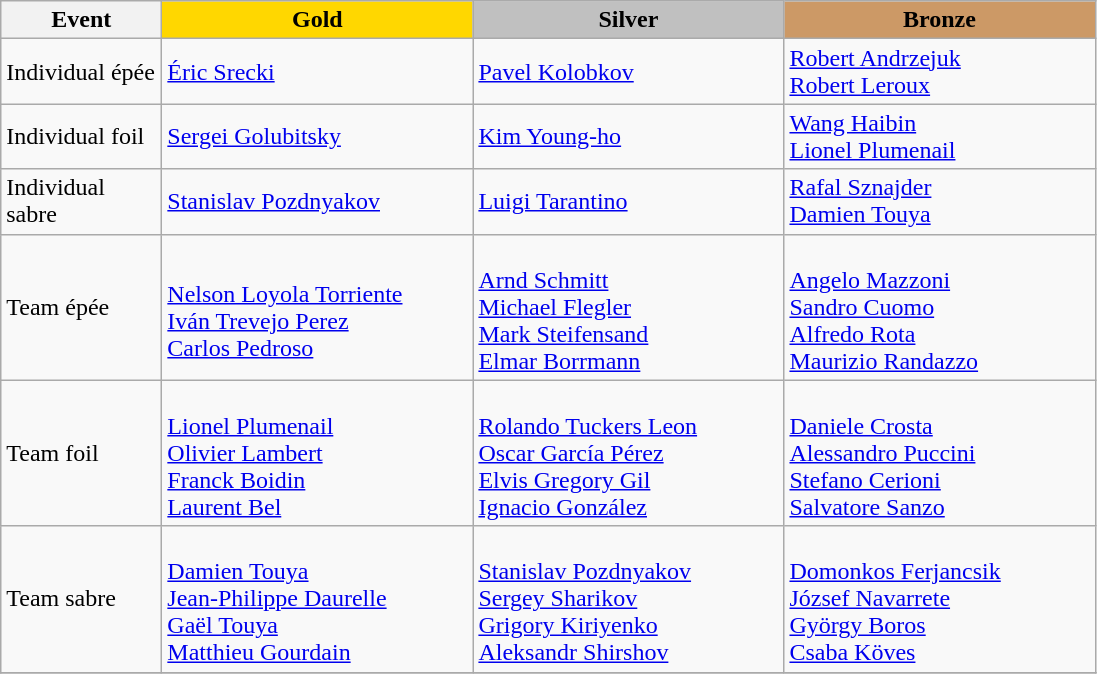<table class="wikitable">
<tr>
<th width="100">Event</th>
<th style="background-color:gold;" width="200"> Gold</th>
<th style="background-color:silver;" width="200"> Silver</th>
<th style="background-color:#CC9966;" width="200"> Bronze</th>
</tr>
<tr>
<td>Individual épée</td>
<td> <a href='#'>Éric Srecki</a></td>
<td> <a href='#'>Pavel Kolobkov</a></td>
<td> <a href='#'>Robert Andrzejuk</a> <br>  <a href='#'>Robert Leroux</a></td>
</tr>
<tr>
<td>Individual foil</td>
<td> <a href='#'>Sergei Golubitsky</a></td>
<td> <a href='#'>Kim Young-ho</a></td>
<td> <a href='#'>Wang Haibin</a> <br>  <a href='#'>Lionel Plumenail</a></td>
</tr>
<tr>
<td>Individual sabre</td>
<td> <a href='#'>Stanislav Pozdnyakov</a></td>
<td> <a href='#'>Luigi Tarantino</a></td>
<td> <a href='#'>Rafal Sznajder</a> <br>  <a href='#'>Damien Touya</a></td>
</tr>
<tr>
<td>Team épée</td>
<td> <br> <a href='#'>Nelson Loyola Torriente</a> <br> <a href='#'>Iván Trevejo Perez</a> <br> <a href='#'>Carlos Pedroso</a></td>
<td> <br> <a href='#'>Arnd Schmitt</a> <br> <a href='#'>Michael Flegler</a> <br> <a href='#'>Mark Steifensand</a> <br> <a href='#'>Elmar Borrmann</a></td>
<td> <br> <a href='#'>Angelo Mazzoni</a> <br> <a href='#'>Sandro Cuomo</a> <br> <a href='#'>Alfredo Rota</a> <br> <a href='#'>Maurizio Randazzo</a></td>
</tr>
<tr>
<td>Team foil</td>
<td> <br> <a href='#'>Lionel Plumenail</a> <br> <a href='#'>Olivier Lambert</a> <br> <a href='#'>Franck Boidin</a> <br> <a href='#'>Laurent Bel</a></td>
<td> <br> <a href='#'>Rolando Tuckers Leon</a> <br> <a href='#'>Oscar García Pérez</a> <br> <a href='#'>Elvis Gregory Gil</a> <br> <a href='#'>Ignacio González</a></td>
<td> <br> <a href='#'>Daniele Crosta</a> <br> <a href='#'>Alessandro Puccini</a> <br> <a href='#'>Stefano Cerioni</a> <br> <a href='#'>Salvatore Sanzo</a></td>
</tr>
<tr>
<td>Team sabre</td>
<td> <br> <a href='#'>Damien Touya</a><br> <a href='#'>Jean-Philippe Daurelle</a> <br> <a href='#'>Gaël Touya</a> <br> <a href='#'>Matthieu Gourdain</a></td>
<td> <br> <a href='#'>Stanislav Pozdnyakov</a> <br> <a href='#'>Sergey Sharikov</a> <br> <a href='#'>Grigory Kiriyenko</a> <br> <a href='#'>Aleksandr Shirshov</a></td>
<td> <br> <a href='#'>Domonkos Ferjancsik</a> <br> <a href='#'>József Navarrete</a> <br> <a href='#'>György Boros</a> <br> <a href='#'>Csaba Köves</a></td>
</tr>
<tr>
</tr>
</table>
